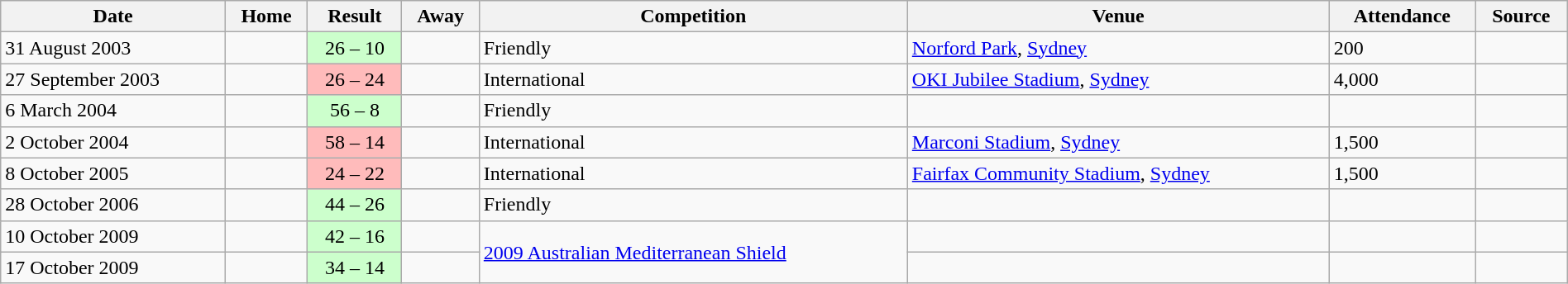<table class="wikitable" width=100%>
<tr>
<th>Date</th>
<th>Home</th>
<th>Result</th>
<th>Away</th>
<th>Competition</th>
<th>Venue</th>
<th>Attendance</th>
<th>Source</th>
</tr>
<tr>
<td>31 August 2003</td>
<td></td>
<td style="text-align: center; background: #CCFFCC;">26 – 10</td>
<td></td>
<td>Friendly</td>
<td><a href='#'>Norford Park</a>, <a href='#'>Sydney</a></td>
<td>200</td>
<td></td>
</tr>
<tr>
<td>27 September 2003</td>
<td></td>
<td style="text-align: center; background: #FFBBBB;">26 – 24</td>
<td></td>
<td>International</td>
<td><a href='#'>OKI Jubilee Stadium</a>, <a href='#'>Sydney</a></td>
<td>4,000</td>
<td></td>
</tr>
<tr>
<td>6 March 2004</td>
<td></td>
<td style="text-align: center; background: #CCFFCC;">56 – 8</td>
<td></td>
<td>Friendly</td>
<td></td>
<td></td>
<td></td>
</tr>
<tr>
<td>2 October 2004</td>
<td></td>
<td style="text-align: center; background: #FFBBBB;">58 – 14</td>
<td></td>
<td>International</td>
<td><a href='#'>Marconi Stadium</a>, <a href='#'>Sydney</a></td>
<td>1,500</td>
<td></td>
</tr>
<tr>
<td>8 October 2005</td>
<td></td>
<td style="text-align: center; background: #FFBBBB;">24 – 22</td>
<td></td>
<td>International</td>
<td><a href='#'>Fairfax Community Stadium</a>, <a href='#'>Sydney</a></td>
<td>1,500</td>
<td></td>
</tr>
<tr>
<td>28 October 2006</td>
<td></td>
<td style="text-align: center; background: #CCFFCC;">44 – 26</td>
<td></td>
<td>Friendly</td>
<td></td>
<td></td>
<td></td>
</tr>
<tr>
<td>10 October 2009</td>
<td></td>
<td style="text-align: center; background: #CCFFCC;">42 – 16</td>
<td></td>
<td rowspan="2"><a href='#'>2009 Australian Mediterranean Shield</a></td>
<td></td>
<td></td>
<td></td>
</tr>
<tr>
<td>17 October 2009</td>
<td></td>
<td style="text-align: center; background: #CCFFCC;">34 – 14</td>
<td></td>
<td></td>
<td></td>
<td></td>
</tr>
</table>
